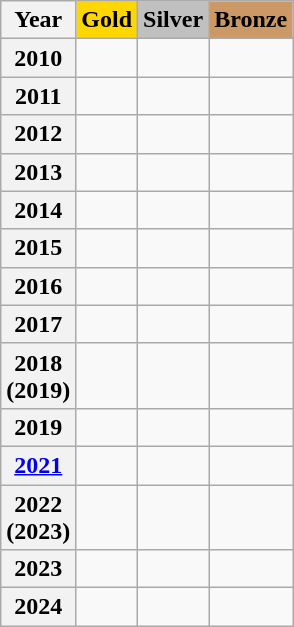<table class="wikitable">
<tr>
<th align="center">Year</th>
<td align="center"  bgcolor="gold"><strong>Gold</strong></td>
<td align="center"  bgcolor="silver"><strong>Silver</strong></td>
<td align="center"  bgcolor="#CC9966"><strong>Bronze</strong></td>
</tr>
<tr>
<th>2010</th>
<td></td>
<td></td>
<td></td>
</tr>
<tr>
<th>2011</th>
<td></td>
<td></td>
<td></td>
</tr>
<tr>
<th>2012</th>
<td></td>
<td></td>
<td></td>
</tr>
<tr>
<th>2013</th>
<td></td>
<td></td>
<td></td>
</tr>
<tr>
<th>2014</th>
<td></td>
<td></td>
<td></td>
</tr>
<tr>
<th>2015</th>
<td></td>
<td></td>
<td></td>
</tr>
<tr>
<th>2016</th>
<td></td>
<td></td>
<td></td>
</tr>
<tr>
<th>2017</th>
<td></td>
<td></td>
<td></td>
</tr>
<tr>
<th>2018<br>(2019)</th>
<td></td>
<td></td>
<td></td>
</tr>
<tr>
<th>2019</th>
<td></td>
<td></td>
<td></td>
</tr>
<tr>
<th><a href='#'>2021</a></th>
<td></td>
<td></td>
<td></td>
</tr>
<tr>
<th>2022<br>(2023)</th>
<td></td>
<td></td>
<td></td>
</tr>
<tr>
<th>2023</th>
<td></td>
<td></td>
<td></td>
</tr>
<tr>
<th>2024</th>
<td></td>
<td></td>
<td></td>
</tr>
</table>
